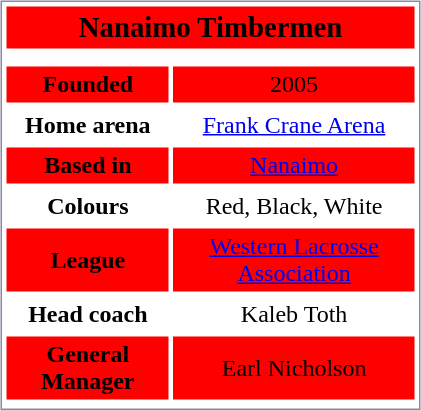<table style="margin:5px; border:1px solid #8888AA;" align=right cellpadding=3 cellspacing=3 width=280>
<tr align="center" bgcolor="red">
<td colspan=2><big><span> <strong>Nanaimo Timbermen</strong></span></big></td>
</tr>
<tr align="center">
<td colspan=2></td>
</tr>
<tr align="center" bgcolor="red">
<td><strong>Founded</strong></td>
<td>2005</td>
</tr>
<tr align="center">
<td><strong>Home arena</strong></td>
<td><a href='#'>Frank Crane Arena</a></td>
</tr>
<tr align="center" bgcolor="red">
<td><strong>Based in</strong></td>
<td><a href='#'>Nanaimo</a></td>
</tr>
<tr align="center">
<td><strong>Colours</strong></td>
<td>Red, Black, White</td>
</tr>
<tr align="center" bgcolor="red">
<td><strong>League</strong></td>
<td><a href='#'>Western Lacrosse Association</a></td>
</tr>
<tr align="center">
<td><strong>Head coach</strong></td>
<td>Kaleb Toth</td>
</tr>
<tr align="center" bgcolor="red">
<td><strong>General Manager</strong></td>
<td>Earl Nicholson</td>
</tr>
<tr align="center" bgcolor="red">
</tr>
</table>
